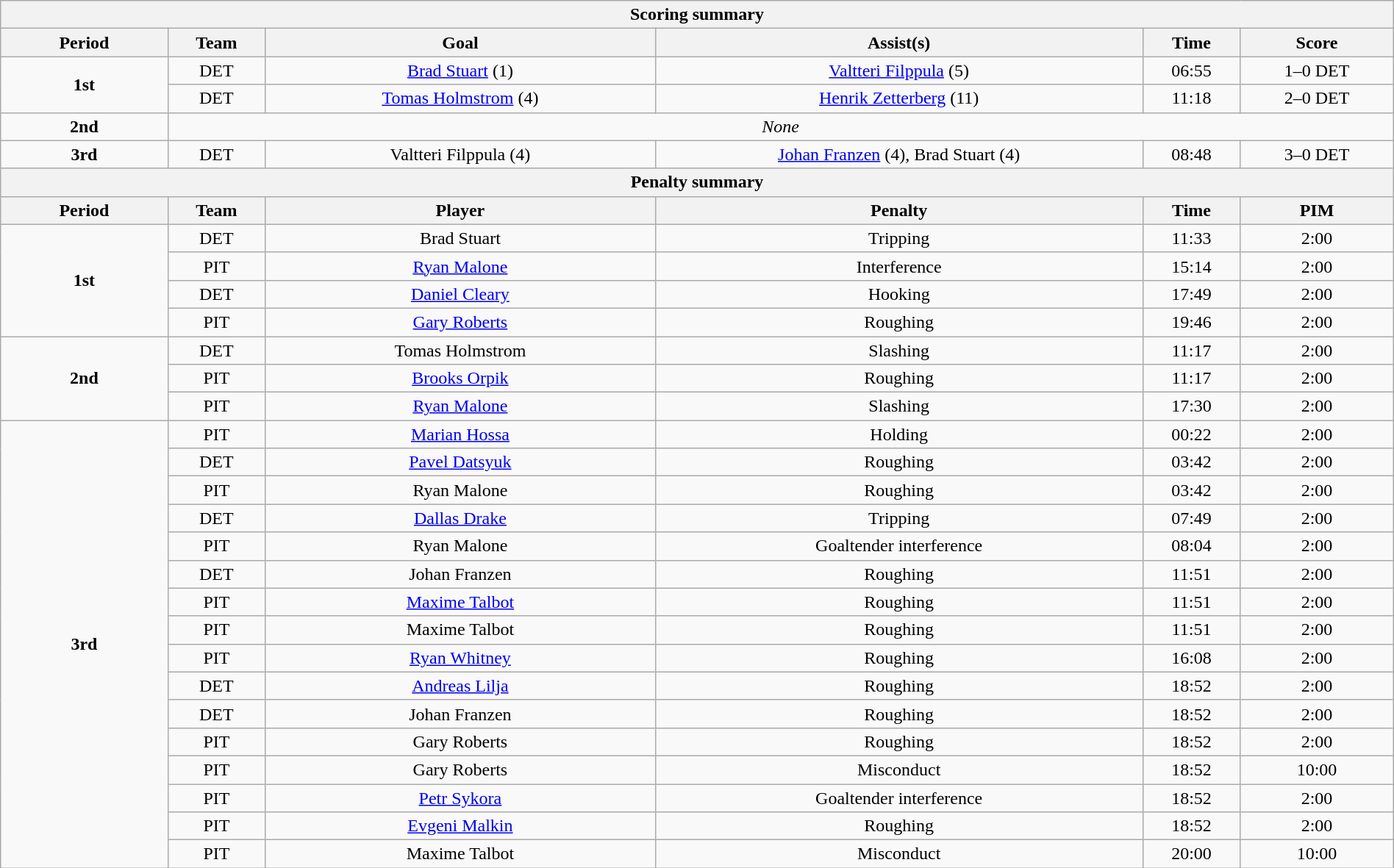<table width="100%" class="wikitable" style="text-align:center">
<tr>
<th colspan=6>Scoring summary</th>
</tr>
<tr>
<th width="12%">Period</th>
<th width="7%">Team</th>
<th width="28%">Goal</th>
<th width="35%">Assist(s)</th>
<th width="7%">Time</th>
<th width="11%">Score</th>
</tr>
<tr>
<td rowspan="2"><strong>1st</strong></td>
<td>DET</td>
<td><a href='#'>Brad Stuart</a> (1)</td>
<td><a href='#'>Valtteri Filppula</a> (5)</td>
<td>06:55</td>
<td>1–0 DET</td>
</tr>
<tr>
<td>DET</td>
<td><a href='#'>Tomas Holmstrom</a> (4)</td>
<td><a href='#'>Henrik Zetterberg</a> (11)</td>
<td>11:18</td>
<td>2–0 DET</td>
</tr>
<tr>
<td rowspan="1"><strong>2nd</strong></td>
<td colspan="5"><em>None</em></td>
</tr>
<tr>
<td rowspan="1"><strong>3rd</strong></td>
<td>DET</td>
<td>Valtteri Filppula (4)</td>
<td><a href='#'>Johan Franzen</a> (4), Brad Stuart (4)</td>
<td>08:48</td>
<td>3–0 DET</td>
</tr>
<tr>
<th colspan="6">Penalty summary</th>
</tr>
<tr>
<th style="width:12%;">Period</th>
<th style="width:7%;">Team</th>
<th style="width:28%;">Player</th>
<th style="width:35%;">Penalty</th>
<th style="width:7%;">Time</th>
<th style="width:11%;">PIM</th>
</tr>
<tr>
<td rowspan="4"><strong>1st</strong></td>
<td>DET</td>
<td>Brad Stuart</td>
<td>Tripping</td>
<td>11:33</td>
<td>2:00</td>
</tr>
<tr>
<td>PIT</td>
<td><a href='#'>Ryan Malone</a></td>
<td>Interference</td>
<td>15:14</td>
<td>2:00</td>
</tr>
<tr>
<td>DET</td>
<td><a href='#'>Daniel Cleary</a></td>
<td>Hooking</td>
<td>17:49</td>
<td>2:00</td>
</tr>
<tr>
<td>PIT</td>
<td><a href='#'>Gary Roberts</a></td>
<td>Roughing</td>
<td>19:46</td>
<td>2:00</td>
</tr>
<tr>
<td rowspan="3"><strong>2nd</strong></td>
<td>DET</td>
<td>Tomas Holmstrom</td>
<td>Slashing</td>
<td>11:17</td>
<td>2:00</td>
</tr>
<tr>
<td>PIT</td>
<td><a href='#'>Brooks Orpik</a></td>
<td>Roughing</td>
<td>11:17</td>
<td>2:00</td>
</tr>
<tr>
<td>PIT</td>
<td><a href='#'>Ryan Malone</a></td>
<td>Slashing</td>
<td>17:30</td>
<td>2:00</td>
</tr>
<tr>
<td rowspan="16"><strong>3rd</strong></td>
<td>PIT</td>
<td><a href='#'>Marian Hossa</a></td>
<td>Holding</td>
<td>00:22</td>
<td>2:00</td>
</tr>
<tr>
<td>DET</td>
<td><a href='#'>Pavel Datsyuk</a></td>
<td>Roughing</td>
<td>03:42</td>
<td>2:00</td>
</tr>
<tr>
<td>PIT</td>
<td>Ryan Malone</td>
<td>Roughing</td>
<td>03:42</td>
<td>2:00</td>
</tr>
<tr>
<td>DET</td>
<td><a href='#'>Dallas Drake</a></td>
<td>Tripping</td>
<td>07:49</td>
<td>2:00</td>
</tr>
<tr>
<td>PIT</td>
<td>Ryan Malone</td>
<td>Goaltender interference</td>
<td>08:04</td>
<td>2:00</td>
</tr>
<tr>
<td>DET</td>
<td>Johan Franzen</td>
<td>Roughing</td>
<td>11:51</td>
<td>2:00</td>
</tr>
<tr>
<td>PIT</td>
<td><a href='#'>Maxime Talbot</a></td>
<td>Roughing</td>
<td>11:51</td>
<td>2:00</td>
</tr>
<tr>
<td>PIT</td>
<td>Maxime Talbot</td>
<td>Roughing</td>
<td>11:51</td>
<td>2:00</td>
</tr>
<tr>
<td>PIT</td>
<td><a href='#'>Ryan Whitney</a></td>
<td>Roughing</td>
<td>16:08</td>
<td>2:00</td>
</tr>
<tr>
<td>DET</td>
<td><a href='#'>Andreas Lilja</a></td>
<td>Roughing</td>
<td>18:52</td>
<td>2:00</td>
</tr>
<tr>
<td>DET</td>
<td>Johan Franzen</td>
<td>Roughing</td>
<td>18:52</td>
<td>2:00</td>
</tr>
<tr>
<td>PIT</td>
<td>Gary Roberts</td>
<td>Roughing</td>
<td>18:52</td>
<td>2:00</td>
</tr>
<tr>
<td>PIT</td>
<td>Gary Roberts</td>
<td>Misconduct</td>
<td>18:52</td>
<td>10:00</td>
</tr>
<tr>
<td>PIT</td>
<td><a href='#'>Petr Sykora</a></td>
<td>Goaltender interference</td>
<td>18:52</td>
<td>2:00</td>
</tr>
<tr>
<td>PIT</td>
<td><a href='#'>Evgeni Malkin</a></td>
<td>Roughing</td>
<td>18:52</td>
<td>2:00</td>
</tr>
<tr>
<td>PIT</td>
<td>Maxime Talbot</td>
<td>Misconduct</td>
<td>20:00</td>
<td>10:00</td>
</tr>
</table>
